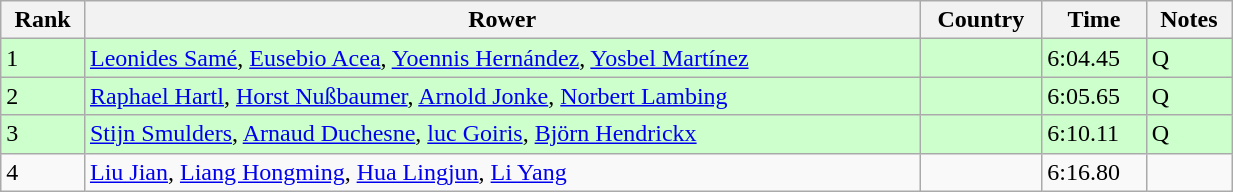<table class="wikitable sortable" width=65%>
<tr>
<th>Rank</th>
<th>Rower</th>
<th>Country</th>
<th>Time</th>
<th>Notes</th>
</tr>
<tr bgcolor=ccffcc>
<td>1</td>
<td><a href='#'>Leonides Samé</a>, <a href='#'>Eusebio Acea</a>, <a href='#'>Yoennis Hernández</a>, <a href='#'>Yosbel Martínez</a></td>
<td></td>
<td>6:04.45</td>
<td>Q</td>
</tr>
<tr bgcolor=ccffcc>
<td>2</td>
<td><a href='#'>Raphael Hartl</a>, <a href='#'>Horst Nußbaumer</a>, <a href='#'>Arnold Jonke</a>, <a href='#'>Norbert Lambing</a></td>
<td></td>
<td>6:05.65</td>
<td>Q</td>
</tr>
<tr bgcolor=ccffcc>
<td>3</td>
<td><a href='#'>Stijn Smulders</a>, <a href='#'>Arnaud Duchesne</a>, <a href='#'>luc Goiris</a>, <a href='#'>Björn Hendrickx</a></td>
<td></td>
<td>6:10.11</td>
<td>Q</td>
</tr>
<tr>
<td>4</td>
<td><a href='#'>Liu Jian</a>, <a href='#'>Liang Hongming</a>, <a href='#'>Hua Lingjun</a>, <a href='#'>Li Yang</a></td>
<td></td>
<td>6:16.80</td>
<td></td>
</tr>
</table>
